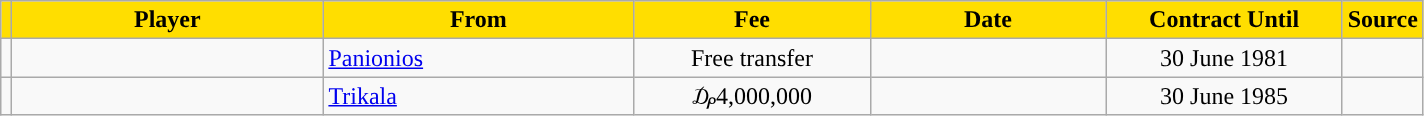<table class="wikitable sortable">
<tr>
<th style="background:#FFDE00"></th>
<th width=200 style="background:#FFDE00">Player</th>
<th width=200 style="background:#FFDE00">From</th>
<th width=150 style="background:#FFDE00">Fee</th>
<th width=150 style="background:#FFDE00">Date</th>
<th width=150 style="background:#FFDE00">Contract Until</th>
<th style="background:#FFDE00">Source</th>
</tr>
<tr>
<td align=center></td>
<td></td>
<td> <a href='#'>Panionios</a></td>
<td align=center>Free transfer</td>
<td align=center></td>
<td align=center>30 June 1981</td>
<td align=center></td>
</tr>
<tr>
<td align=center></td>
<td></td>
<td> <a href='#'>Trikala</a></td>
<td align=center>₯4,000,000</td>
<td align=center></td>
<td align=center>30 June 1985</td>
<td align=center></td>
</tr>
</table>
